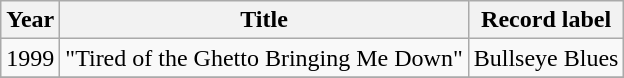<table class="wikitable sortable">
<tr>
<th>Year</th>
<th>Title</th>
<th>Record label</th>
</tr>
<tr>
<td>1999</td>
<td>"Tired of the Ghetto Bringing Me Down"</td>
<td align="center">Bullseye Blues</td>
</tr>
<tr>
</tr>
</table>
